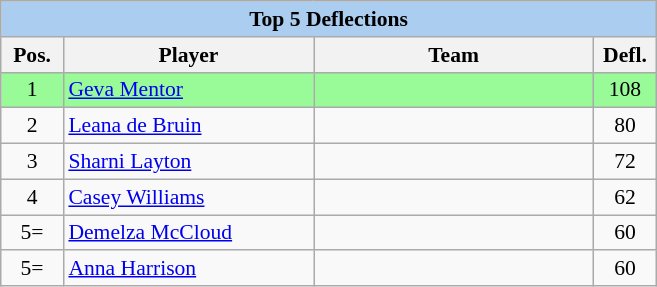<table class=wikitable style=font-size:90%>
<tr>
<th colspan=6 style=background:#ABCDEF>Top 5 Deflections</th>
</tr>
<tr>
<th width=35px>Pos.</th>
<th width=160px>Player</th>
<th width=180px>Team</th>
<th width=35px>Defl.</th>
</tr>
<tr bgcolor=palegreen>
<td align=center>1</td>
<td><a href='#'>Geva Mentor</a></td>
<td></td>
<td align=center>108</td>
</tr>
<tr>
<td align=center>2</td>
<td><a href='#'>Leana de Bruin</a></td>
<td></td>
<td align=center>80</td>
</tr>
<tr>
<td align=center>3</td>
<td><a href='#'>Sharni Layton</a></td>
<td></td>
<td align=center>72</td>
</tr>
<tr>
<td align=center>4</td>
<td><a href='#'>Casey Williams</a></td>
<td></td>
<td align=center>62</td>
</tr>
<tr>
<td align=center>5=</td>
<td><a href='#'>Demelza McCloud</a></td>
<td></td>
<td align=center>60</td>
</tr>
<tr>
<td align=center>5=</td>
<td><a href='#'>Anna Harrison</a></td>
<td></td>
<td align=center>60</td>
</tr>
</table>
